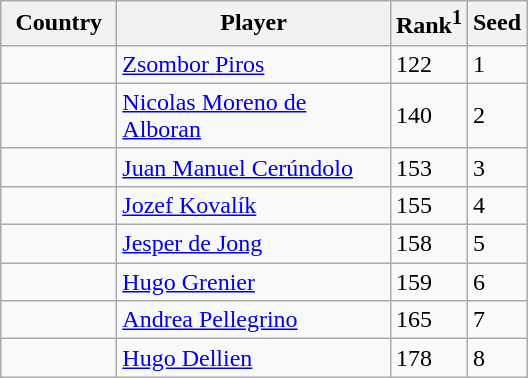<table class="sortable wikitable">
<tr>
<th width="70">Country</th>
<th width="175">Player</th>
<th>Rank<sup>1</sup></th>
<th>Seed</th>
</tr>
<tr>
<td></td>
<td><a href='#'>Zsombor Piros</a></td>
<td>122</td>
<td>1</td>
</tr>
<tr>
<td></td>
<td><a href='#'>Nicolas Moreno de Alboran</a></td>
<td>140</td>
<td>2</td>
</tr>
<tr>
<td></td>
<td><a href='#'>Juan Manuel Cerúndolo</a></td>
<td>153</td>
<td>3</td>
</tr>
<tr>
<td></td>
<td><a href='#'>Jozef Kovalík</a></td>
<td>155</td>
<td>4</td>
</tr>
<tr>
<td></td>
<td><a href='#'>Jesper de Jong</a></td>
<td>158</td>
<td>5</td>
</tr>
<tr>
<td></td>
<td><a href='#'>Hugo Grenier</a></td>
<td>159</td>
<td>6</td>
</tr>
<tr>
<td></td>
<td><a href='#'>Andrea Pellegrino</a></td>
<td>165</td>
<td>7</td>
</tr>
<tr>
<td></td>
<td><a href='#'>Hugo Dellien</a></td>
<td>178</td>
<td>8</td>
</tr>
</table>
